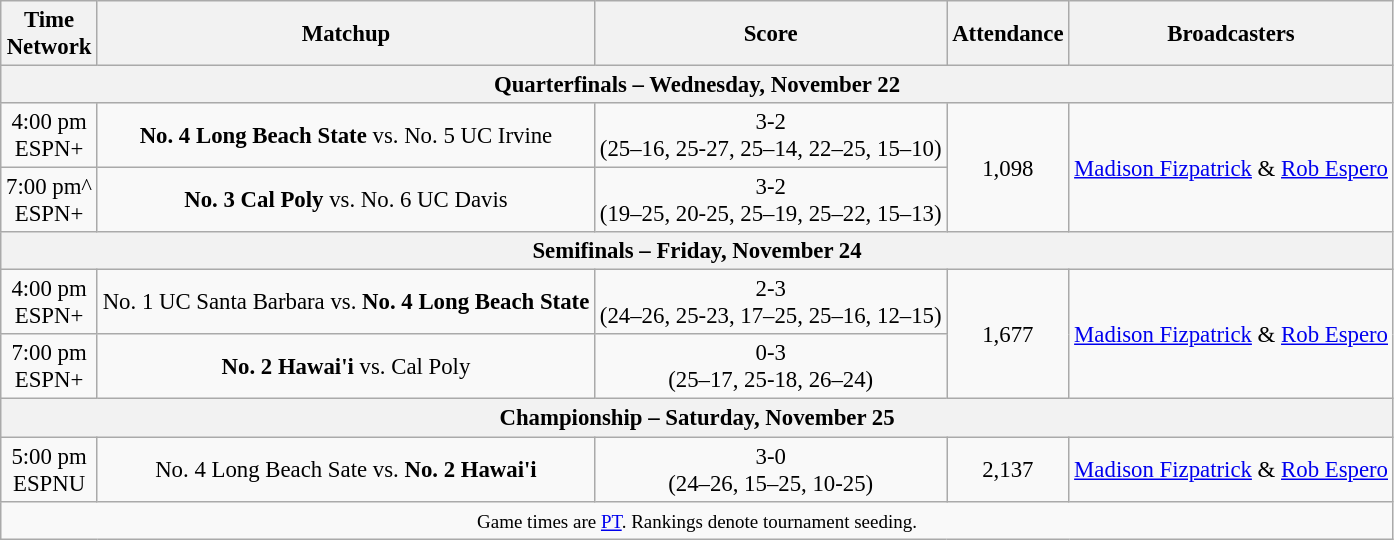<table class="wikitable" style="font-size: 95%;text-align:center">
<tr>
<th>Time<br>Network</th>
<th>Matchup</th>
<th>Score</th>
<th>Attendance</th>
<th>Broadcasters</th>
</tr>
<tr>
<th colspan=5>Quarterfinals – Wednesday, November 22</th>
</tr>
<tr>
<td>4:00 pm<br>ESPN+</td>
<td><strong>No. 4 Long Beach State</strong> vs. No. 5 UC Irvine</td>
<td>3-2<br>(25–16, 25-27, 25–14, 22–25, 15–10)</td>
<td rowspan=2>1,098</td>
<td rowspan=2><a href='#'>Madison Fizpatrick</a> & <a href='#'>Rob Espero</a></td>
</tr>
<tr>
<td>7:00 pm^<br>ESPN+</td>
<td><strong>No. 3 Cal Poly</strong> vs. No. 6 UC Davis</td>
<td>3-2<br>(19–25, 20-25, 25–19, 25–22, 15–13)</td>
</tr>
<tr>
<th colspan=5>Semifinals – Friday, November 24</th>
</tr>
<tr>
<td>4:00 pm<br>ESPN+</td>
<td>No. 1 UC Santa Barbara vs. <strong>No. 4 Long Beach State</strong></td>
<td>2-3<br>(24–26, 25-23, 17–25, 25–16, 12–15)</td>
<td rowspan=2>1,677</td>
<td rowspan=2><a href='#'>Madison Fizpatrick</a> & <a href='#'>Rob Espero</a></td>
</tr>
<tr>
<td>7:00 pm<br>ESPN+</td>
<td><strong>No. 2 Hawai'i</strong> vs. Cal Poly</td>
<td>0-3<br>(25–17, 25-18, 26–24)</td>
</tr>
<tr>
<th colspan=5>Championship – Saturday, November 25</th>
</tr>
<tr>
<td>5:00 pm<br>ESPNU</td>
<td>No. 4 Long Beach Sate vs. <strong>No. 2 Hawai'i</strong></td>
<td>3-0<br>(24–26, 15–25, 10-25)</td>
<td rowspan=1>2,137</td>
<td><a href='#'>Madison Fizpatrick</a> & <a href='#'>Rob Espero</a></td>
</tr>
<tr>
<td colspan=5><small>Game times are <a href='#'>PT</a>. Rankings denote tournament seeding.</small></td>
</tr>
</table>
